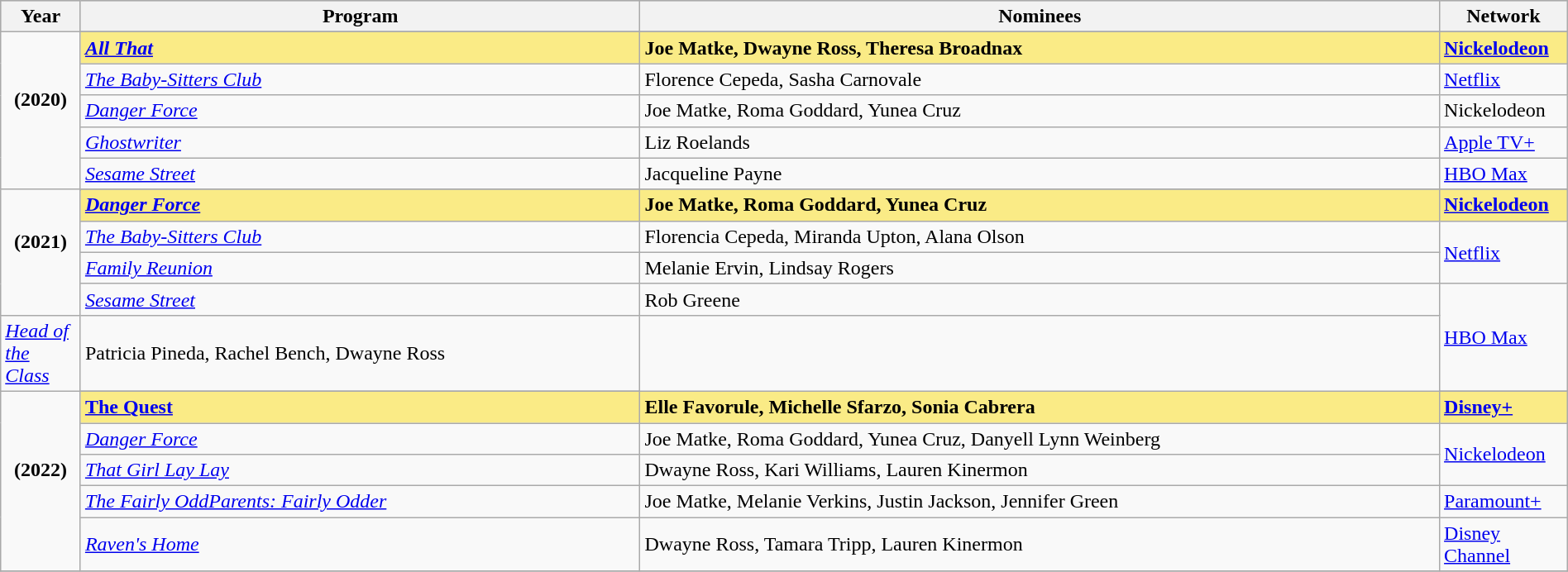<table class="wikitable" style="width:100%">
<tr bgcolor="#bebebe">
<th width="5%">Year</th>
<th width="35%">Program</th>
<th width="50%">Nominees</th>
<th width="8%">Network</th>
</tr>
<tr>
<td rowspan=6 style="text-align:center"><strong>(2020)</strong><br> <br></td>
</tr>
<tr style="background:#FAEB86">
<td><strong><em><a href='#'>All That</a></em></strong></td>
<td><strong>Joe Matke, Dwayne Ross, Theresa Broadnax</strong></td>
<td><strong><a href='#'>Nickelodeon</a></strong></td>
</tr>
<tr>
<td><em><a href='#'>The Baby-Sitters Club</a></em></td>
<td>Florence Cepeda, Sasha Carnovale</td>
<td><a href='#'>Netflix</a></td>
</tr>
<tr>
<td><em><a href='#'>Danger Force</a></em></td>
<td>Joe Matke, Roma Goddard, Yunea Cruz</td>
<td>Nickelodeon</td>
</tr>
<tr>
<td><em><a href='#'>Ghostwriter</a></em></td>
<td>Liz Roelands</td>
<td><a href='#'>Apple TV+</a></td>
</tr>
<tr>
<td><em><a href='#'>Sesame Street</a></em></td>
<td>Jacqueline Payne</td>
<td><a href='#'>HBO Max</a></td>
</tr>
<tr>
<td rowspan=6 style="text-align:center"><strong>(2021)</strong><br> <br> </td>
</tr>
<tr>
</tr>
<tr style="background:#FAEB86">
<td><strong><em><a href='#'>Danger Force</a></em></strong></td>
<td><strong>Joe Matke, Roma Goddard, Yunea Cruz</strong></td>
<td><strong><a href='#'>Nickelodeon</a></strong></td>
</tr>
<tr>
<td><em><a href='#'>The Baby-Sitters Club</a></em></td>
<td>Florencia Cepeda, Miranda Upton, Alana Olson</td>
<td rowspan="2"><a href='#'>Netflix</a></td>
</tr>
<tr>
<td><em><a href='#'>Family Reunion</a></em></td>
<td>Melanie Ervin, Lindsay Rogers</td>
</tr>
<tr>
<td><em><a href='#'>Sesame Street</a></em></td>
<td>Rob Greene</td>
<td rowspan="2"><a href='#'>HBO Max</a></td>
</tr>
<tr>
<td><em><a href='#'>Head of the Class</a></em></td>
<td>Patricia Pineda, Rachel Bench, Dwayne Ross</td>
</tr>
<tr>
<td rowspan=6 style="text-align:center"><strong>(2022)</strong><br><br></td>
</tr>
<tr style="background:#FAEB86">
<td><strong><a href='#'>The Quest</a></strong></td>
<td><strong>Elle Favorule, Michelle Sfarzo, Sonia Cabrera</strong></td>
<td><strong><a href='#'>Disney+</a></strong></td>
</tr>
<tr>
<td><em><a href='#'>Danger Force</a></em></td>
<td>Joe Matke, Roma Goddard, Yunea Cruz, Danyell Lynn Weinberg</td>
<td rowspan="2"><a href='#'>Nickelodeon</a></td>
</tr>
<tr>
<td><em><a href='#'>That Girl Lay Lay</a></em></td>
<td>Dwayne Ross, Kari Williams, Lauren Kinermon</td>
</tr>
<tr>
<td><em><a href='#'>The Fairly OddParents: Fairly Odder</a></em></td>
<td>Joe Matke, Melanie Verkins, Justin Jackson, Jennifer Green</td>
<td><a href='#'>Paramount+</a></td>
</tr>
<tr>
<td><em><a href='#'>Raven's Home</a></em></td>
<td>Dwayne Ross, Tamara Tripp, Lauren Kinermon</td>
<td><a href='#'>Disney Channel</a></td>
</tr>
<tr>
</tr>
</table>
